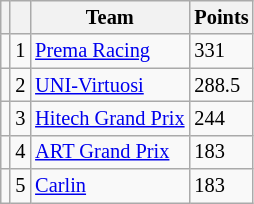<table class="wikitable" style="font-size: 85%;">
<tr>
<th></th>
<th></th>
<th>Team</th>
<th>Points</th>
</tr>
<tr>
<td align="left"></td>
<td align="center">1</td>
<td> <a href='#'>Prema Racing</a></td>
<td>331</td>
</tr>
<tr>
<td align="left"></td>
<td align="center">2</td>
<td> <a href='#'>UNI-Virtuosi</a></td>
<td>288.5</td>
</tr>
<tr>
<td align="left"></td>
<td align="center">3</td>
<td> <a href='#'>Hitech Grand Prix</a></td>
<td>244</td>
</tr>
<tr>
<td align="left"></td>
<td align="center">4</td>
<td> <a href='#'>ART Grand Prix</a></td>
<td>183</td>
</tr>
<tr>
<td align="left"></td>
<td align="center">5</td>
<td> <a href='#'>Carlin</a></td>
<td>183</td>
</tr>
</table>
